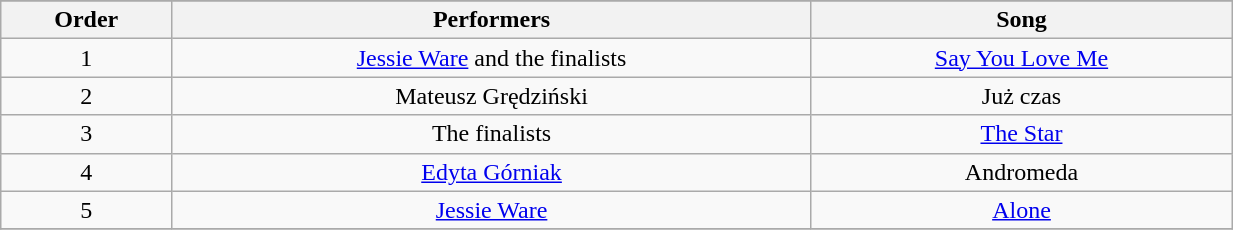<table class="wikitable" style="text-align:center; width:65%;">
<tr>
</tr>
<tr>
<th>Order</th>
<th>Performers</th>
<th>Song</th>
</tr>
<tr>
<td>1</td>
<td><a href='#'>Jessie Ware</a> and the finalists</td>
<td><a href='#'>Say You Love Me</a></td>
</tr>
<tr>
<td>2</td>
<td>Mateusz Grędziński</td>
<td>Już czas</td>
</tr>
<tr>
<td>3</td>
<td>The finalists</td>
<td><a href='#'>The Star</a></td>
</tr>
<tr>
<td>4</td>
<td><a href='#'>Edyta Górniak</a></td>
<td>Andromeda</td>
</tr>
<tr>
<td>5</td>
<td><a href='#'>Jessie Ware</a></td>
<td><a href='#'>Alone</a></td>
</tr>
<tr>
</tr>
</table>
